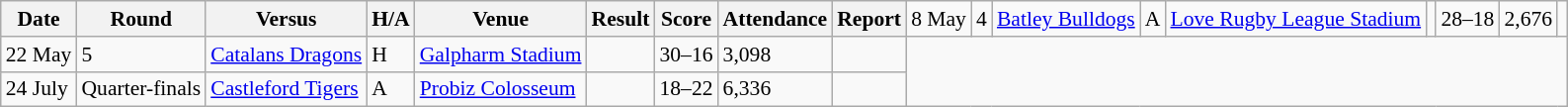<table class="wikitable defaultleft col2center col4center col7center col8right" style="font-size:90%;">
<tr>
<th>Date</th>
<th>Round</th>
<th>Versus</th>
<th>H/A</th>
<th>Venue</th>
<th>Result</th>
<th>Score</th>
<th>Attendance</th>
<th>Report</th>
<td>8 May</td>
<td>4</td>
<td> <a href='#'>Batley Bulldogs</a></td>
<td>A</td>
<td><a href='#'>Love Rugby League Stadium</a></td>
<td></td>
<td>28–18</td>
<td>2,676</td>
<td></td>
</tr>
<tr>
<td>22 May</td>
<td>5</td>
<td> <a href='#'>Catalans Dragons</a></td>
<td>H</td>
<td><a href='#'>Galpharm Stadium</a></td>
<td></td>
<td>30–16</td>
<td>3,098</td>
<td></td>
</tr>
<tr>
<td>24 July</td>
<td>Quarter-finals</td>
<td> <a href='#'>Castleford Tigers</a></td>
<td>A</td>
<td><a href='#'>Probiz Colosseum</a></td>
<td></td>
<td>18–22</td>
<td>6,336</td>
<td></td>
</tr>
</table>
